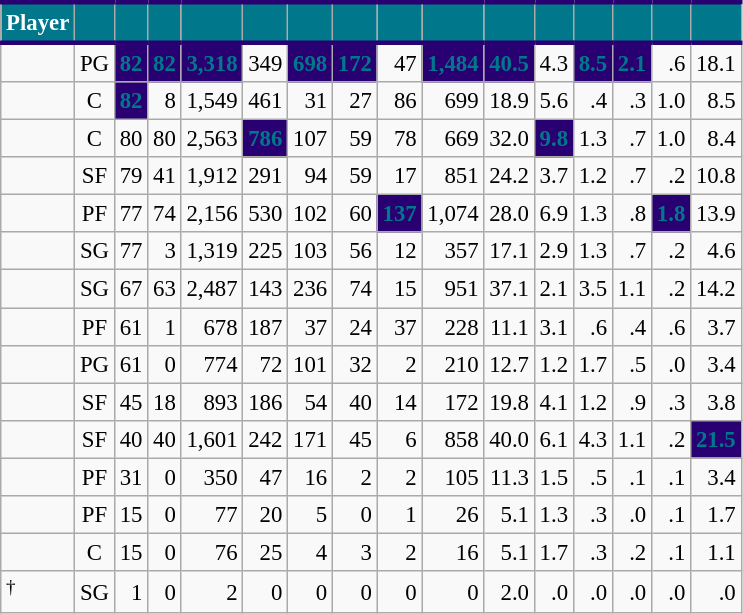<table class="wikitable sortable" style="font-size: 95%; text-align:right;">
<tr>
<th style="background:#00778B; color:#FFFFFF; border-top:#280071 3px solid; border-bottom:#280071 3px solid;">Player</th>
<th style="background:#00778B; color:#FFFFFF; border-top:#280071 3px solid; border-bottom:#280071 3px solid;"></th>
<th style="background:#00778B; color:#FFFFFF; border-top:#280071 3px solid; border-bottom:#280071 3px solid;"></th>
<th style="background:#00778B; color:#FFFFFF; border-top:#280071 3px solid; border-bottom:#280071 3px solid;"></th>
<th style="background:#00778B; color:#FFFFFF; border-top:#280071 3px solid; border-bottom:#280071 3px solid;"></th>
<th style="background:#00778B; color:#FFFFFF; border-top:#280071 3px solid; border-bottom:#280071 3px solid;"></th>
<th style="background:#00778B; color:#FFFFFF; border-top:#280071 3px solid; border-bottom:#280071 3px solid;"></th>
<th style="background:#00778B; color:#FFFFFF; border-top:#280071 3px solid; border-bottom:#280071 3px solid;"></th>
<th style="background:#00778B; color:#FFFFFF; border-top:#280071 3px solid; border-bottom:#280071 3px solid;"></th>
<th style="background:#00778B; color:#FFFFFF; border-top:#280071 3px solid; border-bottom:#280071 3px solid;"></th>
<th style="background:#00778B; color:#FFFFFF; border-top:#280071 3px solid; border-bottom:#280071 3px solid;"></th>
<th style="background:#00778B; color:#FFFFFF; border-top:#280071 3px solid; border-bottom:#280071 3px solid;"></th>
<th style="background:#00778B; color:#FFFFFF; border-top:#280071 3px solid; border-bottom:#280071 3px solid;"></th>
<th style="background:#00778B; color:#FFFFFF; border-top:#280071 3px solid; border-bottom:#280071 3px solid;"></th>
<th style="background:#00778B; color:#FFFFFF; border-top:#280071 3px solid; border-bottom:#280071 3px solid;"></th>
<th style="background:#00778B; color:#FFFFFF; border-top:#280071 3px solid; border-bottom:#280071 3px solid;"></th>
</tr>
<tr>
<td style="text-align:left;"></td>
<td style="text-align:center;">PG</td>
<td style="background:#280071; color:#00778B;"><strong>82</strong></td>
<td style="background:#280071; color:#00778B;"><strong>82</strong></td>
<td style="background:#280071; color:#00778B;"><strong>3,318</strong></td>
<td>349</td>
<td style="background:#280071; color:#00778B;"><strong>698</strong></td>
<td style="background:#280071; color:#00778B;"><strong>172</strong></td>
<td>47</td>
<td style="background:#280071; color:#00778B;"><strong>1,484</strong></td>
<td style="background:#280071; color:#00778B;"><strong>40.5</strong></td>
<td>4.3</td>
<td style="background:#280071; color:#00778B;"><strong>8.5</strong></td>
<td style="background:#280071; color:#00778B;"><strong>2.1</strong></td>
<td>.6</td>
<td>18.1</td>
</tr>
<tr>
<td style="text-align:left;"></td>
<td style="text-align:center;">C</td>
<td style="background:#280071; color:#00778B;"><strong>82</strong></td>
<td>8</td>
<td>1,549</td>
<td>461</td>
<td>31</td>
<td>27</td>
<td>86</td>
<td>699</td>
<td>18.9</td>
<td>5.6</td>
<td>.4</td>
<td>.3</td>
<td>1.0</td>
<td>8.5</td>
</tr>
<tr>
<td style="text-align:left;"></td>
<td style="text-align:center;">C</td>
<td>80</td>
<td>80</td>
<td>2,563</td>
<td style="background:#280071; color:#00778B;"><strong>786</strong></td>
<td>107</td>
<td>59</td>
<td>78</td>
<td>669</td>
<td>32.0</td>
<td style="background:#280071; color:#00778B;"><strong>9.8</strong></td>
<td>1.3</td>
<td>.7</td>
<td>1.0</td>
<td>8.4</td>
</tr>
<tr>
<td style="text-align:left;"></td>
<td style="text-align:center;">SF</td>
<td>79</td>
<td>41</td>
<td>1,912</td>
<td>291</td>
<td>94</td>
<td>59</td>
<td>17</td>
<td>851</td>
<td>24.2</td>
<td>3.7</td>
<td>1.2</td>
<td>.7</td>
<td>.2</td>
<td>10.8</td>
</tr>
<tr>
<td style="text-align:left;"></td>
<td style="text-align:center;">PF</td>
<td>77</td>
<td>74</td>
<td>2,156</td>
<td>530</td>
<td>102</td>
<td>60</td>
<td style="background:#280071; color:#00778B;"><strong>137</strong></td>
<td>1,074</td>
<td>28.0</td>
<td>6.9</td>
<td>1.3</td>
<td>.8</td>
<td style="background:#280071; color:#00778B;"><strong>1.8</strong></td>
<td>13.9</td>
</tr>
<tr>
<td style="text-align:left;"></td>
<td style="text-align:center;">SG</td>
<td>77</td>
<td>3</td>
<td>1,319</td>
<td>225</td>
<td>103</td>
<td>56</td>
<td>12</td>
<td>357</td>
<td>17.1</td>
<td>2.9</td>
<td>1.3</td>
<td>.7</td>
<td>.2</td>
<td>4.6</td>
</tr>
<tr>
<td style="text-align:left;"></td>
<td style="text-align:center;">SG</td>
<td>67</td>
<td>63</td>
<td>2,487</td>
<td>143</td>
<td>236</td>
<td>74</td>
<td>15</td>
<td>951</td>
<td>37.1</td>
<td>2.1</td>
<td>3.5</td>
<td>1.1</td>
<td>.2</td>
<td>14.2</td>
</tr>
<tr>
<td style="text-align:left;"></td>
<td style="text-align:center;">PF</td>
<td>61</td>
<td>1</td>
<td>678</td>
<td>187</td>
<td>37</td>
<td>24</td>
<td>37</td>
<td>228</td>
<td>11.1</td>
<td>3.1</td>
<td>.6</td>
<td>.4</td>
<td>.6</td>
<td>3.7</td>
</tr>
<tr>
<td style="text-align:left;"></td>
<td style="text-align:center;">PG</td>
<td>61</td>
<td>0</td>
<td>774</td>
<td>72</td>
<td>101</td>
<td>32</td>
<td>2</td>
<td>210</td>
<td>12.7</td>
<td>1.2</td>
<td>1.7</td>
<td>.5</td>
<td>.0</td>
<td>3.4</td>
</tr>
<tr>
<td style="text-align:left;"></td>
<td style="text-align:center;">SF</td>
<td>45</td>
<td>18</td>
<td>893</td>
<td>186</td>
<td>54</td>
<td>40</td>
<td>14</td>
<td>172</td>
<td>19.8</td>
<td>4.1</td>
<td>1.2</td>
<td>.9</td>
<td>.3</td>
<td>3.8</td>
</tr>
<tr>
<td style="text-align:left;"></td>
<td style="text-align:center;">SF</td>
<td>40</td>
<td>40</td>
<td>1,601</td>
<td>242</td>
<td>171</td>
<td>45</td>
<td>6</td>
<td>858</td>
<td>40.0</td>
<td>6.1</td>
<td>4.3</td>
<td>1.1</td>
<td>.2</td>
<td style="background:#280071; color:#00778B;"><strong>21.5</strong></td>
</tr>
<tr>
<td style="text-align:left;"></td>
<td style="text-align:center;">PF</td>
<td>31</td>
<td>0</td>
<td>350</td>
<td>47</td>
<td>16</td>
<td>2</td>
<td>2</td>
<td>105</td>
<td>11.3</td>
<td>1.5</td>
<td>.5</td>
<td>.1</td>
<td>.1</td>
<td>3.4</td>
</tr>
<tr>
<td style="text-align:left;"></td>
<td style="text-align:center;">PF</td>
<td>15</td>
<td>0</td>
<td>77</td>
<td>20</td>
<td>5</td>
<td>0</td>
<td>1</td>
<td>26</td>
<td>5.1</td>
<td>1.3</td>
<td>.3</td>
<td>.0</td>
<td>.1</td>
<td>1.7</td>
</tr>
<tr>
<td style="text-align:left;"></td>
<td style="text-align:center;">C</td>
<td>15</td>
<td>0</td>
<td>76</td>
<td>25</td>
<td>4</td>
<td>3</td>
<td>2</td>
<td>16</td>
<td>5.1</td>
<td>1.7</td>
<td>.3</td>
<td>.2</td>
<td>.1</td>
<td>1.1</td>
</tr>
<tr>
<td style="text-align:left;"><sup>†</sup></td>
<td style="text-align:center;">SG</td>
<td>1</td>
<td>0</td>
<td>2</td>
<td>0</td>
<td>0</td>
<td>0</td>
<td>0</td>
<td>0</td>
<td>2.0</td>
<td>.0</td>
<td>.0</td>
<td>.0</td>
<td>.0</td>
<td>.0</td>
</tr>
</table>
